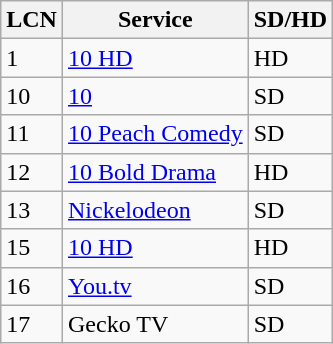<table class="wikitable" border="1">
<tr>
<th>LCN</th>
<th>Service</th>
<th>SD/HD</th>
</tr>
<tr>
<td>1</td>
<td><a href='#'>10 HD</a></td>
<td>HD</td>
</tr>
<tr>
<td>10</td>
<td><a href='#'>10</a></td>
<td>SD</td>
</tr>
<tr>
<td>11</td>
<td><a href='#'>10 Peach Comedy</a></td>
<td>SD</td>
</tr>
<tr>
<td>12</td>
<td><a href='#'>10 Bold Drama</a></td>
<td>HD</td>
</tr>
<tr>
<td>13</td>
<td><a href='#'>Nickelodeon</a></td>
<td>SD</td>
</tr>
<tr>
<td>15</td>
<td><a href='#'>10 HD</a></td>
<td>HD</td>
</tr>
<tr>
<td>16</td>
<td><a href='#'>You.tv</a></td>
<td>SD</td>
</tr>
<tr>
<td>17</td>
<td>Gecko TV</td>
<td>SD</td>
</tr>
</table>
